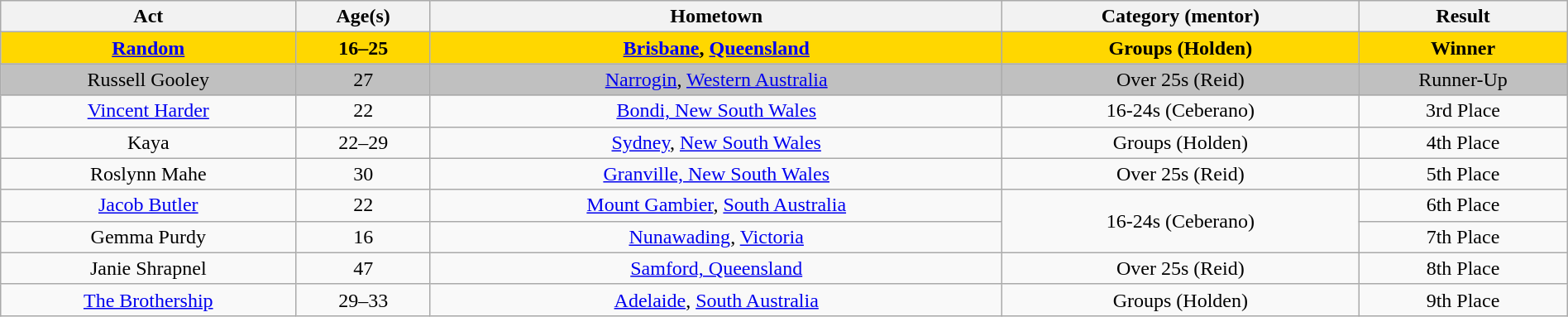<table class="wikitable sortable" style="width:100%; text-align:center;">
<tr>
<th>Act</th>
<th>Age(s)</th>
<th>Hometown</th>
<th>Category (mentor)</th>
<th>Result</th>
</tr>
<tr bgcolor=gold>
<td><strong><a href='#'>Random</a></strong></td>
<td><strong>16–25</strong></td>
<td><strong><a href='#'>Brisbane</a>, <a href='#'>Queensland</a></strong></td>
<td><strong>Groups (Holden)</strong></td>
<td><strong>Winner</strong></td>
</tr>
<tr bgcolor=silver>
<td>Russell Gooley</td>
<td>27</td>
<td><a href='#'>Narrogin</a>, <a href='#'>Western Australia</a></td>
<td>Over 25s (Reid)</td>
<td>Runner-Up</td>
</tr>
<tr>
<td><a href='#'>Vincent Harder</a></td>
<td>22</td>
<td><a href='#'>Bondi, New South Wales</a></td>
<td>16-24s (Ceberano)</td>
<td>3rd Place</td>
</tr>
<tr>
<td>Kaya</td>
<td>22–29</td>
<td><a href='#'>Sydney</a>, <a href='#'>New South Wales</a></td>
<td>Groups (Holden)</td>
<td>4th Place</td>
</tr>
<tr>
<td>Roslynn Mahe</td>
<td>30</td>
<td><a href='#'>Granville, New South Wales</a></td>
<td>Over 25s (Reid)</td>
<td>5th Place</td>
</tr>
<tr>
<td><a href='#'>Jacob Butler</a></td>
<td>22</td>
<td><a href='#'>Mount Gambier</a>, <a href='#'>South Australia</a></td>
<td rowspan="2">16-24s (Ceberano)</td>
<td>6th Place</td>
</tr>
<tr>
<td>Gemma Purdy</td>
<td>16</td>
<td><a href='#'>Nunawading</a>, <a href='#'>Victoria</a></td>
<td>7th Place</td>
</tr>
<tr>
<td>Janie Shrapnel</td>
<td>47</td>
<td><a href='#'>Samford, Queensland</a></td>
<td>Over 25s (Reid)</td>
<td>8th Place</td>
</tr>
<tr>
<td><a href='#'>The Brothership</a></td>
<td>29–33</td>
<td><a href='#'>Adelaide</a>, <a href='#'>South Australia</a></td>
<td>Groups (Holden)</td>
<td>9th Place</td>
</tr>
</table>
